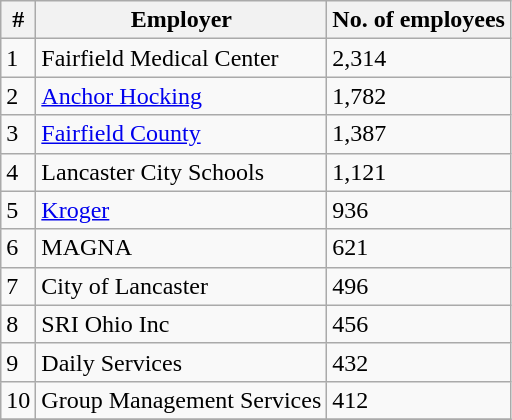<table class="wikitable">
<tr>
<th>#</th>
<th>Employer</th>
<th>No. of employees</th>
</tr>
<tr>
<td>1</td>
<td>Fairfield Medical Center</td>
<td>2,314</td>
</tr>
<tr>
<td>2</td>
<td><a href='#'>Anchor Hocking</a></td>
<td>1,782</td>
</tr>
<tr>
<td>3</td>
<td><a href='#'>Fairfield County</a></td>
<td>1,387</td>
</tr>
<tr>
<td>4</td>
<td>Lancaster City Schools</td>
<td>1,121</td>
</tr>
<tr>
<td>5</td>
<td><a href='#'>Kroger</a></td>
<td>936</td>
</tr>
<tr>
<td>6</td>
<td>MAGNA</td>
<td>621</td>
</tr>
<tr>
<td>7</td>
<td>City of Lancaster</td>
<td>496</td>
</tr>
<tr>
<td>8</td>
<td>SRI Ohio Inc</td>
<td>456</td>
</tr>
<tr>
<td>9</td>
<td>Daily Services</td>
<td>432</td>
</tr>
<tr>
<td>10</td>
<td>Group Management Services</td>
<td>412</td>
</tr>
<tr>
</tr>
</table>
